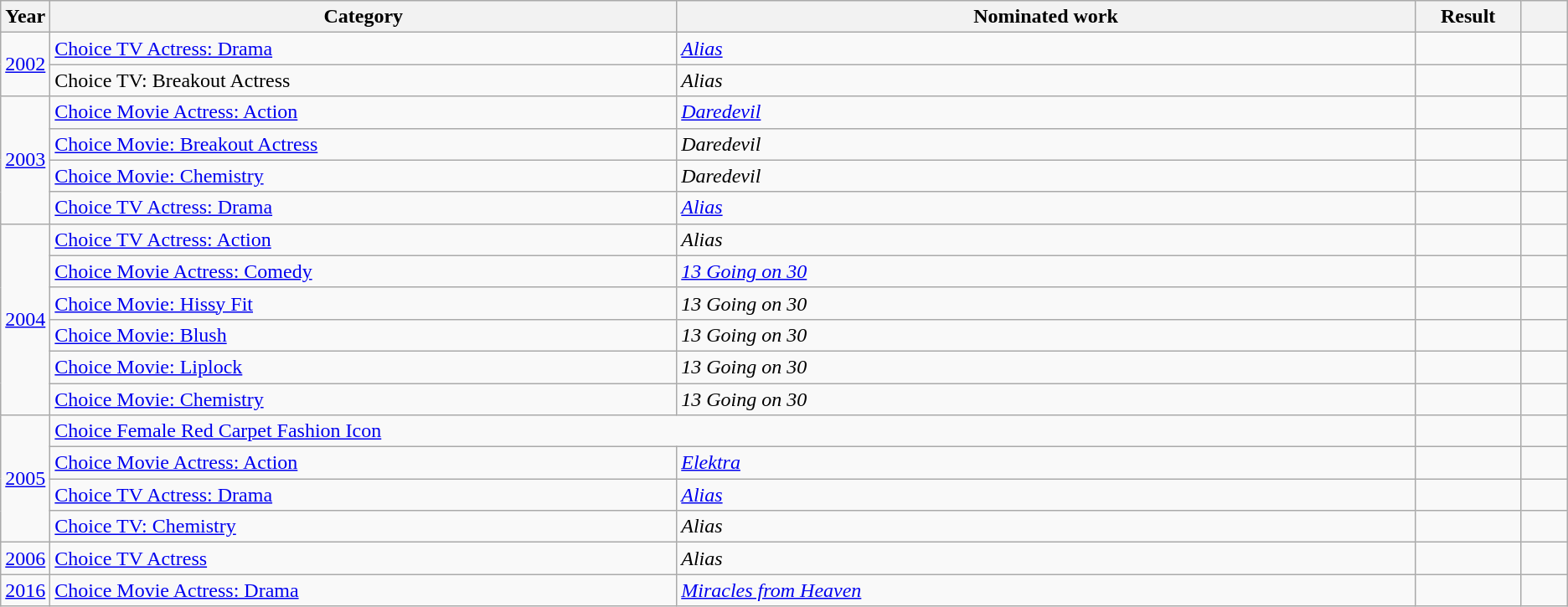<table class="wikitable sortable">
<tr>
<th scope="col" style="width:1em;">Year</th>
<th scope="col" style="width:33em;">Category</th>
<th scope="col" style="width:39em;">Nominated work</th>
<th scope="col" style="width:5em;">Result</th>
<th scope="col" style="width:2em;" class="unsortable"></th>
</tr>
<tr>
<td rowspan="2"><a href='#'>2002</a></td>
<td><a href='#'>Choice TV Actress: Drama</a></td>
<td><em><a href='#'>Alias</a></em></td>
<td></td>
<td></td>
</tr>
<tr>
<td>Choice TV: Breakout Actress</td>
<td><em>Alias</em></td>
<td></td>
<td></td>
</tr>
<tr>
<td rowspan="4"><a href='#'>2003</a></td>
<td><a href='#'>Choice Movie Actress: Action</a></td>
<td><em><a href='#'>Daredevil</a></em></td>
<td></td>
<td></td>
</tr>
<tr>
<td><a href='#'>Choice Movie: Breakout Actress</a></td>
<td><em>Daredevil</em></td>
<td></td>
<td></td>
</tr>
<tr>
<td><a href='#'>Choice Movie: Chemistry</a> </td>
<td><em>Daredevil</em></td>
<td></td>
<td></td>
</tr>
<tr>
<td><a href='#'>Choice TV Actress: Drama</a></td>
<td><em><a href='#'>Alias</a></em></td>
<td></td>
<td></td>
</tr>
<tr>
<td rowspan="6"><a href='#'>2004</a></td>
<td><a href='#'>Choice TV Actress: Action</a></td>
<td><em>Alias</em></td>
<td></td>
<td></td>
</tr>
<tr>
<td><a href='#'>Choice Movie Actress: Comedy</a></td>
<td><em><a href='#'>13 Going on 30</a></em></td>
<td></td>
<td></td>
</tr>
<tr>
<td><a href='#'>Choice Movie: Hissy Fit</a></td>
<td><em>13 Going on 30</em></td>
<td></td>
<td></td>
</tr>
<tr>
<td><a href='#'>Choice Movie: Blush</a></td>
<td><em>13 Going on 30</em></td>
<td></td>
<td></td>
</tr>
<tr>
<td><a href='#'>Choice Movie: Liplock</a> </td>
<td><em>13 Going on 30</em></td>
<td></td>
<td></td>
</tr>
<tr>
<td><a href='#'>Choice Movie: Chemistry</a> </td>
<td><em>13 Going on 30</em></td>
<td></td>
<td></td>
</tr>
<tr>
<td rowspan="4"><a href='#'>2005</a></td>
<td colspan="2"><a href='#'>Choice Female Red Carpet Fashion Icon</a></td>
<td></td>
<td></td>
</tr>
<tr>
<td><a href='#'>Choice Movie Actress: Action</a></td>
<td><em><a href='#'>Elektra</a></em></td>
<td></td>
<td></td>
</tr>
<tr>
<td><a href='#'>Choice TV Actress: Drama</a></td>
<td><em><a href='#'>Alias</a></em></td>
<td></td>
<td></td>
</tr>
<tr>
<td><a href='#'>Choice TV: Chemistry</a> </td>
<td><em>Alias</em></td>
<td></td>
<td></td>
</tr>
<tr>
<td><a href='#'>2006</a></td>
<td><a href='#'>Choice TV Actress</a></td>
<td><em>Alias</em></td>
<td></td>
<td></td>
</tr>
<tr>
<td><a href='#'>2016</a></td>
<td><a href='#'>Choice Movie Actress: Drama</a></td>
<td><em><a href='#'>Miracles from Heaven</a></em></td>
<td></td>
<td></td>
</tr>
</table>
